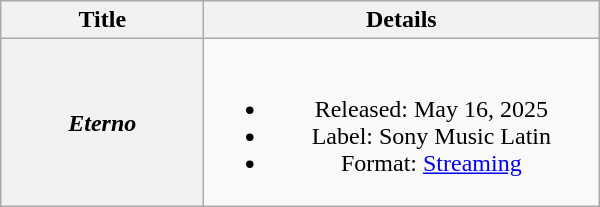<table class="wikitable plainrowheaders" style="text-align:center;">
<tr>
<th scope="col" style="width:8em;">Title</th>
<th scope="col" style="width:16em;">Details</th>
</tr>
<tr>
<th scope="row"><em>Eterno</em></th>
<td><br><ul><li>Released: May 16, 2025</li><li>Label: Sony Music Latin</li><li>Format: <a href='#'>Streaming</a></li></ul></td>
</tr>
</table>
